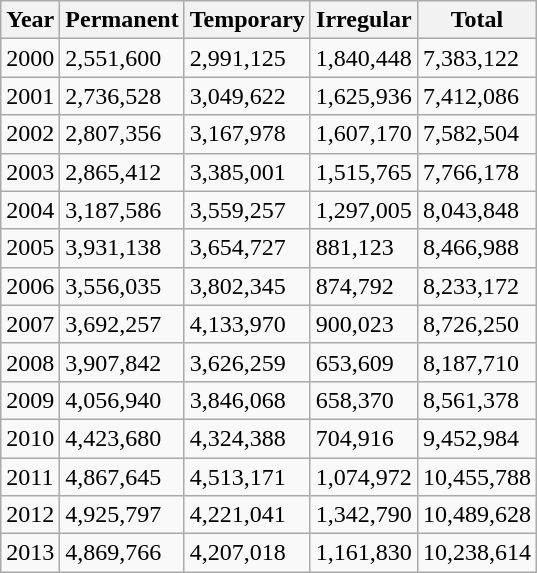<table class="wikitable">
<tr>
<th>Year</th>
<th>Permanent</th>
<th>Temporary</th>
<th>Irregular</th>
<th>Total</th>
</tr>
<tr>
<td>2000</td>
<td>2,551,600</td>
<td>2,991,125</td>
<td>1,840,448</td>
<td>7,383,122</td>
</tr>
<tr>
<td>2001</td>
<td>2,736,528</td>
<td>3,049,622</td>
<td>1,625,936</td>
<td>7,412,086</td>
</tr>
<tr>
<td>2002</td>
<td>2,807,356</td>
<td>3,167,978</td>
<td>1,607,170</td>
<td>7,582,504</td>
</tr>
<tr>
<td>2003</td>
<td>2,865,412</td>
<td>3,385,001</td>
<td>1,515,765</td>
<td>7,766,178</td>
</tr>
<tr>
<td>2004</td>
<td>3,187,586</td>
<td>3,559,257</td>
<td>1,297,005</td>
<td>8,043,848</td>
</tr>
<tr>
<td>2005</td>
<td>3,931,138</td>
<td>3,654,727</td>
<td>881,123</td>
<td>8,466,988</td>
</tr>
<tr>
<td>2006</td>
<td>3,556,035</td>
<td>3,802,345</td>
<td>874,792</td>
<td>8,233,172</td>
</tr>
<tr>
<td>2007</td>
<td>3,692,257</td>
<td>4,133,970</td>
<td>900,023</td>
<td>8,726,250</td>
</tr>
<tr>
<td>2008</td>
<td>3,907,842</td>
<td>3,626,259</td>
<td>653,609</td>
<td>8,187,710</td>
</tr>
<tr>
<td>2009</td>
<td>4,056,940</td>
<td>3,846,068</td>
<td>658,370</td>
<td>8,561,378</td>
</tr>
<tr>
<td>2010</td>
<td>4,423,680</td>
<td>4,324,388</td>
<td>704,916</td>
<td>9,452,984</td>
</tr>
<tr>
<td>2011</td>
<td>4,867,645</td>
<td>4,513,171</td>
<td>1,074,972</td>
<td>10,455,788</td>
</tr>
<tr>
<td>2012</td>
<td>4,925,797</td>
<td>4,221,041</td>
<td>1,342,790</td>
<td>10,489,628</td>
</tr>
<tr>
<td>2013</td>
<td>4,869,766</td>
<td>4,207,018</td>
<td>1,161,830</td>
<td>10,238,614</td>
</tr>
</table>
